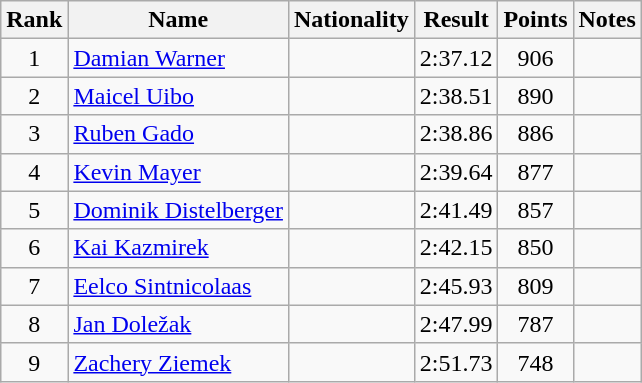<table class="wikitable sortable" style="text-align:center">
<tr>
<th>Rank</th>
<th>Name</th>
<th>Nationality</th>
<th>Result</th>
<th>Points</th>
<th>Notes</th>
</tr>
<tr>
<td>1</td>
<td align=left><a href='#'>Damian Warner</a></td>
<td align=left></td>
<td>2:37.12</td>
<td>906</td>
<td></td>
</tr>
<tr>
<td>2</td>
<td align=left><a href='#'>Maicel Uibo</a></td>
<td align=left></td>
<td>2:38.51</td>
<td>890</td>
<td></td>
</tr>
<tr>
<td>3</td>
<td align=left><a href='#'>Ruben Gado</a></td>
<td align=left></td>
<td>2:38.86</td>
<td>886</td>
<td></td>
</tr>
<tr>
<td>4</td>
<td align=left><a href='#'>Kevin Mayer</a></td>
<td align=left></td>
<td>2:39.64</td>
<td>877</td>
<td></td>
</tr>
<tr>
<td>5</td>
<td align=left><a href='#'>Dominik Distelberger</a></td>
<td align=left></td>
<td>2:41.49</td>
<td>857</td>
<td></td>
</tr>
<tr>
<td>6</td>
<td align=left><a href='#'>Kai Kazmirek</a></td>
<td align=left></td>
<td>2:42.15</td>
<td>850</td>
<td></td>
</tr>
<tr>
<td>7</td>
<td align=left><a href='#'>Eelco Sintnicolaas</a></td>
<td align=left></td>
<td>2:45.93</td>
<td>809</td>
<td></td>
</tr>
<tr>
<td>8</td>
<td align=left><a href='#'>Jan Doležak</a></td>
<td align=left></td>
<td>2:47.99</td>
<td>787</td>
<td></td>
</tr>
<tr>
<td>9</td>
<td align=left><a href='#'>Zachery Ziemek</a></td>
<td align=left></td>
<td>2:51.73</td>
<td>748</td>
<td></td>
</tr>
</table>
